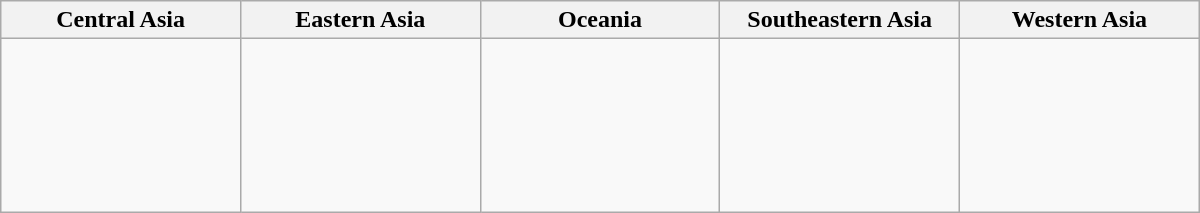<table class="wikitable" width=800>
<tr>
<th width=20%>Central Asia</th>
<th width=20%>Eastern Asia</th>
<th width=20%>Oceania</th>
<th width=20%>Southeastern Asia</th>
<th width=20%>Western Asia</th>
</tr>
<tr>
<td><br><br>
<br>
<br>
<br>
<br>
</td>
<td><br><br>
<br>
<br>
</td>
<td><br></td>
<td><br></td>
<td><br><br>
<br>
<br>
<br>
</td>
</tr>
</table>
